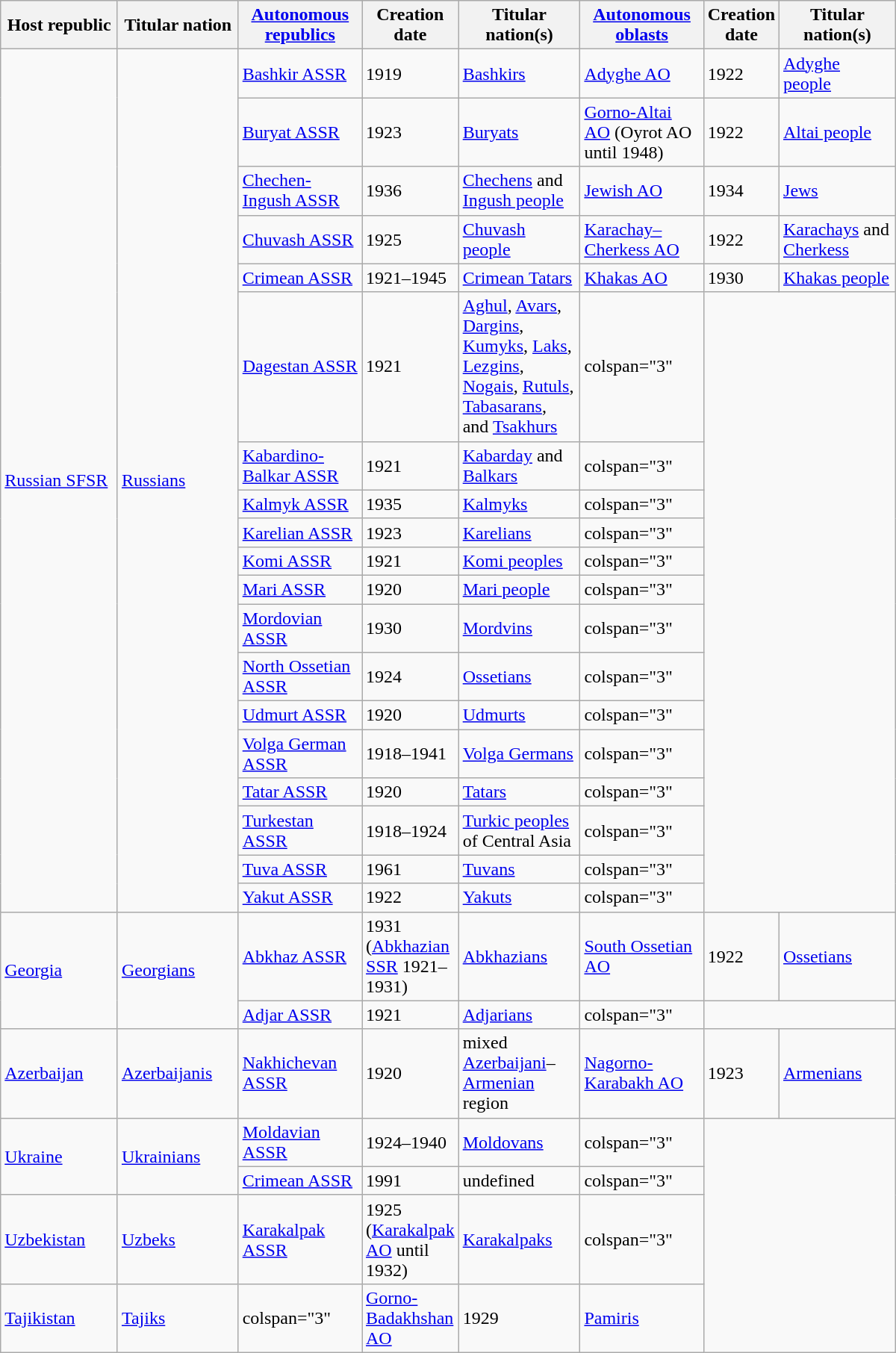<table class="wikitable" style="width:800px;">
<tr>
<th width=15%>Host republic</th>
<th style="width:15%;">Titular nation</th>
<th style="width:15%;"><a href='#'>Autonomous republics</a></th>
<th width=5%>Creation date</th>
<th width=15%>Titular nation(s)</th>
<th width=15%><a href='#'>Autonomous oblasts</a></th>
<th width=5%>Creation date</th>
<th width=15%>Titular nation(s)</th>
</tr>
<tr>
<td rowspan=19><a href='#'>Russian SFSR</a></td>
<td rowspan=19><a href='#'>Russians</a></td>
<td><a href='#'>Bashkir ASSR</a></td>
<td>1919</td>
<td><a href='#'>Bashkirs</a></td>
<td><a href='#'>Adyghe AO</a></td>
<td>1922</td>
<td><a href='#'>Adyghe people</a></td>
</tr>
<tr>
<td><a href='#'>Buryat ASSR</a></td>
<td>1923</td>
<td><a href='#'>Buryats</a></td>
<td><a href='#'>Gorno-Altai AO</a> (Oyrot AO until 1948)</td>
<td>1922</td>
<td><a href='#'>Altai people</a></td>
</tr>
<tr>
<td><a href='#'>Chechen-Ingush ASSR</a></td>
<td>1936</td>
<td><a href='#'>Chechens</a> and <a href='#'>Ingush people</a></td>
<td><a href='#'>Jewish AO</a></td>
<td>1934</td>
<td><a href='#'>Jews</a></td>
</tr>
<tr>
<td><a href='#'>Chuvash ASSR</a></td>
<td>1925</td>
<td><a href='#'>Chuvash people</a></td>
<td><a href='#'>Karachay–Cherkess AO</a></td>
<td>1922</td>
<td><a href='#'>Karachays</a> and <a href='#'>Cherkess</a></td>
</tr>
<tr>
<td><a href='#'>Crimean ASSR</a></td>
<td>1921–1945</td>
<td><a href='#'>Crimean Tatars</a></td>
<td><a href='#'>Khakas AO</a></td>
<td>1930</td>
<td><a href='#'>Khakas people</a></td>
</tr>
<tr>
<td><a href='#'>Dagestan ASSR</a></td>
<td>1921</td>
<td><a href='#'>Aghul</a>, <a href='#'>Avars</a>, <a href='#'>Dargins</a>, <a href='#'>Kumyks</a>, <a href='#'>Laks</a>, <a href='#'>Lezgins</a>, <a href='#'>Nogais</a>, <a href='#'>Rutuls</a>, <a href='#'>Tabasarans</a>, and <a href='#'>Tsakhurs</a></td>
<td>colspan="3" </td>
</tr>
<tr>
<td><a href='#'>Kabardino-Balkar ASSR</a></td>
<td>1921</td>
<td><a href='#'>Kabarday</a> and <a href='#'>Balkars</a></td>
<td>colspan="3" </td>
</tr>
<tr>
<td><a href='#'>Kalmyk ASSR</a></td>
<td>1935</td>
<td><a href='#'>Kalmyks</a></td>
<td>colspan="3" </td>
</tr>
<tr>
<td><a href='#'>Karelian ASSR</a></td>
<td>1923</td>
<td><a href='#'>Karelians</a></td>
<td>colspan="3" </td>
</tr>
<tr>
<td><a href='#'>Komi ASSR</a></td>
<td>1921</td>
<td><a href='#'>Komi peoples</a></td>
<td>colspan="3" </td>
</tr>
<tr>
<td><a href='#'>Mari ASSR</a></td>
<td>1920</td>
<td><a href='#'>Mari people</a></td>
<td>colspan="3" </td>
</tr>
<tr>
<td><a href='#'>Mordovian ASSR</a></td>
<td>1930</td>
<td><a href='#'>Mordvins</a></td>
<td>colspan="3" </td>
</tr>
<tr>
<td><a href='#'>North Ossetian ASSR</a></td>
<td>1924</td>
<td><a href='#'>Ossetians</a></td>
<td>colspan="3" </td>
</tr>
<tr>
<td><a href='#'>Udmurt ASSR</a></td>
<td>1920</td>
<td><a href='#'>Udmurts</a></td>
<td>colspan="3" </td>
</tr>
<tr>
<td><a href='#'>Volga German ASSR</a></td>
<td>1918–1941</td>
<td><a href='#'>Volga Germans</a></td>
<td>colspan="3" </td>
</tr>
<tr>
<td><a href='#'>Tatar ASSR</a></td>
<td>1920</td>
<td><a href='#'>Tatars</a></td>
<td>colspan="3" </td>
</tr>
<tr>
<td><a href='#'>Turkestan ASSR</a></td>
<td>1918–1924</td>
<td><a href='#'>Turkic peoples</a> of Central Asia</td>
<td>colspan="3" </td>
</tr>
<tr>
<td><a href='#'>Tuva ASSR</a></td>
<td>1961</td>
<td><a href='#'>Tuvans</a></td>
<td>colspan="3" </td>
</tr>
<tr>
<td><a href='#'>Yakut ASSR</a></td>
<td>1922</td>
<td><a href='#'>Yakuts</a></td>
<td>colspan="3" </td>
</tr>
<tr>
<td rowspan=2><a href='#'>Georgia</a></td>
<td rowspan=2><a href='#'>Georgians</a></td>
<td><a href='#'>Abkhaz ASSR</a></td>
<td>1931 <br>(<a href='#'>Abkhazian SSR</a> 1921–1931)</td>
<td><a href='#'>Abkhazians</a></td>
<td><a href='#'>South Ossetian AO</a></td>
<td>1922</td>
<td><a href='#'>Ossetians</a></td>
</tr>
<tr>
<td><a href='#'>Adjar ASSR</a></td>
<td>1921</td>
<td><a href='#'>Adjarians</a></td>
<td>colspan="3" </td>
</tr>
<tr>
<td><a href='#'>Azerbaijan</a></td>
<td><a href='#'>Azerbaijanis</a></td>
<td><a href='#'>Nakhichevan ASSR</a></td>
<td>1920</td>
<td>mixed <a href='#'>Azerbaijani</a>–<a href='#'>Armenian</a> region</td>
<td><a href='#'>Nagorno-Karabakh AO</a></td>
<td>1923</td>
<td><a href='#'>Armenians</a></td>
</tr>
<tr>
<td rowspan=2><a href='#'>Ukraine</a></td>
<td rowspan=2><a href='#'>Ukrainians</a></td>
<td><a href='#'>Moldavian ASSR</a></td>
<td>1924–1940</td>
<td><a href='#'>Moldovans</a></td>
<td>colspan="3" </td>
</tr>
<tr>
<td><a href='#'>Crimean ASSR</a></td>
<td>1991</td>
<td>undefined</td>
<td>colspan="3" </td>
</tr>
<tr>
<td><a href='#'>Uzbekistan</a></td>
<td><a href='#'>Uzbeks</a></td>
<td><a href='#'>Karakalpak ASSR</a></td>
<td>1925 <br>(<a href='#'>Karakalpak AO</a> until 1932)</td>
<td><a href='#'>Karakalpaks</a></td>
<td>colspan="3" </td>
</tr>
<tr>
<td><a href='#'>Tajikistan</a></td>
<td><a href='#'>Tajiks</a></td>
<td>colspan="3" </td>
<td><a href='#'>Gorno-Badakhshan AO</a></td>
<td>1929</td>
<td><a href='#'>Pamiris</a></td>
</tr>
</table>
